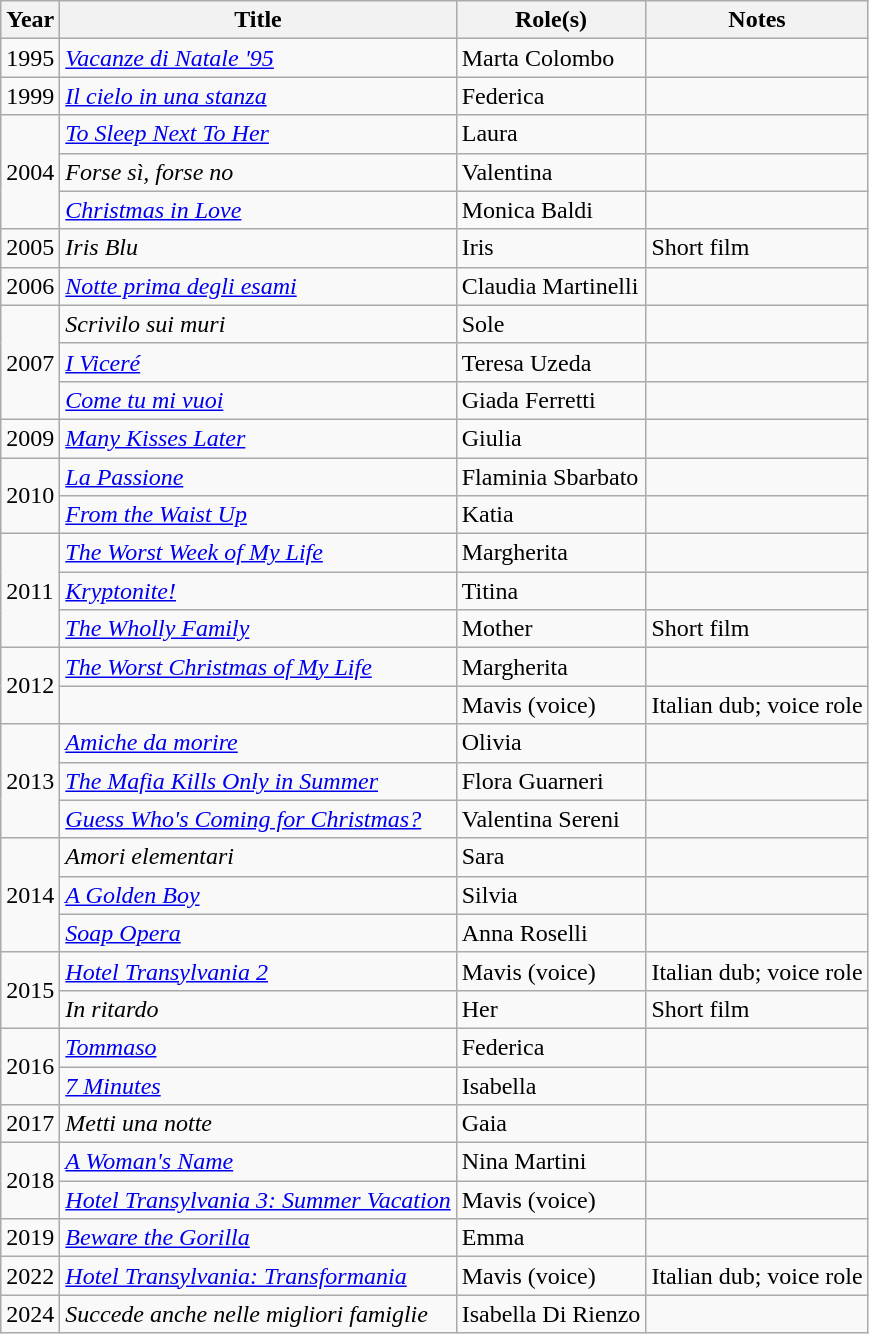<table class="wikitable plainrowheaders sortable">
<tr>
<th scope="col">Year</th>
<th scope="col">Title</th>
<th scope="col">Role(s)</th>
<th scope="col" class="unsortable">Notes</th>
</tr>
<tr>
<td>1995</td>
<td><em><a href='#'>Vacanze di Natale '95</a></em></td>
<td>Marta Colombo</td>
<td></td>
</tr>
<tr>
<td>1999</td>
<td><em><a href='#'>Il cielo in una stanza</a></em></td>
<td>Federica</td>
<td></td>
</tr>
<tr>
<td rowspan="3">2004</td>
<td><em><a href='#'>To Sleep Next To Her</a></em></td>
<td>Laura</td>
<td></td>
</tr>
<tr>
<td><em>Forse sì, forse no</em></td>
<td>Valentina</td>
<td></td>
</tr>
<tr>
<td><em><a href='#'>Christmas in Love</a></em></td>
<td>Monica Baldi</td>
<td></td>
</tr>
<tr>
<td>2005</td>
<td><em>Iris Blu</em></td>
<td>Iris</td>
<td>Short film</td>
</tr>
<tr>
<td>2006</td>
<td><em><a href='#'>Notte prima degli esami</a></em></td>
<td>Claudia Martinelli</td>
<td></td>
</tr>
<tr>
<td rowspan="3">2007</td>
<td><em>Scrivilo sui muri</em></td>
<td>Sole</td>
<td></td>
</tr>
<tr>
<td><em><a href='#'>I Viceré</a></em></td>
<td>Teresa Uzeda</td>
<td></td>
</tr>
<tr>
<td><em><a href='#'>Come tu mi vuoi</a></em></td>
<td>Giada Ferretti</td>
<td></td>
</tr>
<tr>
<td>2009</td>
<td><em><a href='#'>Many Kisses Later</a></em></td>
<td>Giulia</td>
<td></td>
</tr>
<tr>
<td rowspan="2">2010</td>
<td><em><a href='#'>La Passione</a></em></td>
<td>Flaminia Sbarbato</td>
<td></td>
</tr>
<tr>
<td><em><a href='#'>From the Waist Up</a></em></td>
<td>Katia</td>
<td></td>
</tr>
<tr>
<td rowspan="3">2011</td>
<td><em><a href='#'>The Worst Week of My Life</a></em></td>
<td>Margherita</td>
<td></td>
</tr>
<tr>
<td><em><a href='#'>Kryptonite!</a></em></td>
<td>Titina</td>
<td></td>
</tr>
<tr>
<td><em><a href='#'>The Wholly Family</a></em></td>
<td>Mother</td>
<td>Short film</td>
</tr>
<tr>
<td rowspan="2">2012</td>
<td><em><a href='#'>The Worst Christmas of My Life</a></em></td>
<td>Margherita</td>
<td></td>
</tr>
<tr>
<td></td>
<td>Mavis (voice)</td>
<td>Italian dub; voice role</td>
</tr>
<tr>
<td rowspan="3">2013</td>
<td><em><a href='#'>Amiche da morire</a></em></td>
<td>Olivia</td>
<td></td>
</tr>
<tr>
<td><em><a href='#'>The Mafia Kills Only in Summer</a></em></td>
<td>Flora Guarneri</td>
<td></td>
</tr>
<tr>
<td><em><a href='#'>Guess Who's Coming for Christmas?</a></em></td>
<td>Valentina Sereni</td>
<td></td>
</tr>
<tr>
<td rowspan="3">2014</td>
<td><em>Amori elementari</em></td>
<td>Sara</td>
<td></td>
</tr>
<tr>
<td><em><a href='#'>A Golden Boy</a></em></td>
<td>Silvia</td>
<td></td>
</tr>
<tr>
<td><em><a href='#'>Soap Opera</a></em></td>
<td>Anna Roselli</td>
<td></td>
</tr>
<tr>
<td rowspan="2">2015</td>
<td><em><a href='#'>Hotel Transylvania 2</a></em></td>
<td>Mavis (voice)</td>
<td>Italian dub; voice role</td>
</tr>
<tr>
<td><em>In ritardo</em></td>
<td>Her</td>
<td>Short film</td>
</tr>
<tr>
<td rowspan="2">2016</td>
<td><em><a href='#'>Tommaso</a></em></td>
<td>Federica</td>
<td></td>
</tr>
<tr>
<td><em><a href='#'>7 Minutes</a></em></td>
<td>Isabella</td>
<td></td>
</tr>
<tr>
<td>2017</td>
<td><em>Metti una notte</em></td>
<td>Gaia</td>
<td></td>
</tr>
<tr>
<td rowspan="2">2018</td>
<td><em><a href='#'>A Woman's Name</a></em></td>
<td>Nina Martini</td>
<td></td>
</tr>
<tr>
<td><em><a href='#'>Hotel Transylvania 3: Summer Vacation</a></em></td>
<td>Mavis (voice)</td>
<td></td>
</tr>
<tr>
<td>2019</td>
<td><em><a href='#'>Beware the Gorilla</a></em></td>
<td>Emma</td>
<td></td>
</tr>
<tr>
<td>2022</td>
<td><em><a href='#'>Hotel Transylvania: Transformania</a></em></td>
<td>Mavis (voice)</td>
<td>Italian dub; voice role</td>
</tr>
<tr>
<td>2024</td>
<td><em>Succede anche nelle migliori famiglie</em></td>
<td>Isabella Di Rienzo</td>
<td></td>
</tr>
</table>
